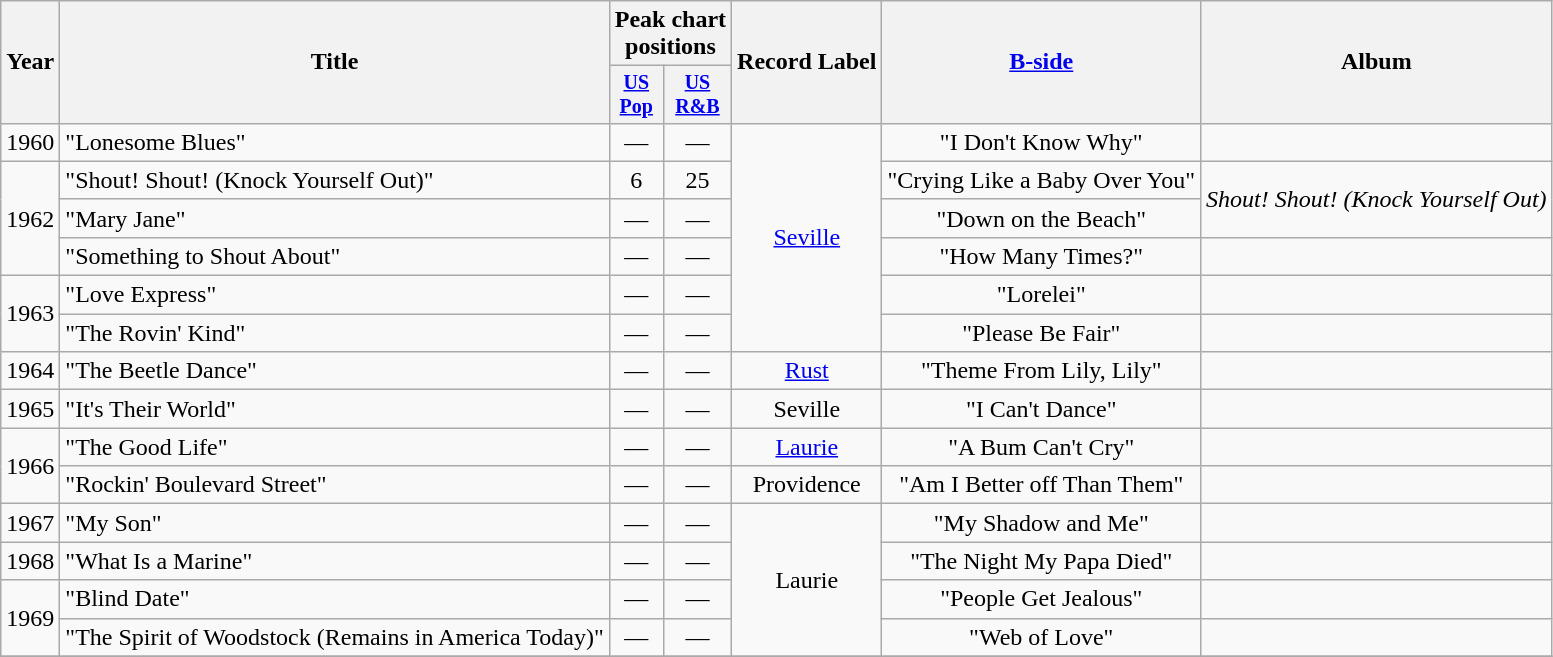<table class="wikitable" style=text-align:center;>
<tr>
<th rowspan="2">Year</th>
<th rowspan="2">Title</th>
<th colspan="2">Peak chart<br>positions</th>
<th rowspan="2">Record Label</th>
<th rowspan="2"><a href='#'>B-side</a></th>
<th rowspan="2">Album</th>
</tr>
<tr style="font-size:smaller;">
<th align=centre><a href='#'>US<br>Pop</a></th>
<th align=centre><a href='#'>US<br>R&B</a></th>
</tr>
<tr>
<td rowspan="1">1960</td>
<td align=left>"Lonesome Blues"</td>
<td>—</td>
<td>—</td>
<td rowspan="6"><a href='#'>Seville</a></td>
<td rowspan="1">"I Don't Know Why"</td>
<td rowspan="1"></td>
</tr>
<tr>
<td rowspan="3">1962</td>
<td align=left>"Shout! Shout! (Knock Yourself Out)"</td>
<td>6</td>
<td>25</td>
<td rowspan="1">"Crying Like a Baby Over You"</td>
<td rowspan="2"><em>Shout! Shout! (Knock Yourself Out)</em></td>
</tr>
<tr>
<td align=left>"Mary Jane"</td>
<td>—</td>
<td>—</td>
<td rowspan="1">"Down on the Beach"</td>
</tr>
<tr>
<td align=left>"Something to Shout About"</td>
<td>—</td>
<td>—</td>
<td rowspan="1">"How Many Times?"</td>
<td rowspan="1"></td>
</tr>
<tr>
<td rowspan="2">1963</td>
<td align=left>"Love Express"</td>
<td>—</td>
<td>—</td>
<td rowspan="1">"Lorelei"</td>
<td rowspan="1"></td>
</tr>
<tr>
<td align=left>"The Rovin' Kind"</td>
<td>—</td>
<td>—</td>
<td rowspan="1">"Please Be Fair"</td>
<td rowspan="1"></td>
</tr>
<tr>
<td rowspan="1">1964</td>
<td align=left>"The Beetle Dance"</td>
<td>—</td>
<td>—</td>
<td rowspan="1"><a href='#'>Rust</a></td>
<td rowspan="1">"Theme From Lily, Lily"</td>
<td rowspan="1"></td>
</tr>
<tr>
<td rowspan="1">1965</td>
<td align=left>"It's Their World"</td>
<td>—</td>
<td>—</td>
<td rowspan="1">Seville</td>
<td rowspan="1">"I Can't Dance"</td>
<td rowspan="1"></td>
</tr>
<tr>
<td rowspan="2">1966</td>
<td align=left>"The Good Life"</td>
<td>—</td>
<td>—</td>
<td rowspan="1"><a href='#'>Laurie</a></td>
<td rowspan="1">"A Bum Can't Cry"</td>
<td rowspan="1"></td>
</tr>
<tr>
<td align=left>"Rockin' Boulevard Street"</td>
<td>—</td>
<td>—</td>
<td rowspan="1">Providence</td>
<td rowspan="1">"Am I Better off Than Them"</td>
<td rowspan="1"></td>
</tr>
<tr>
<td rowspan="1">1967</td>
<td align=left>"My Son"</td>
<td>—</td>
<td>—</td>
<td rowspan="4">Laurie</td>
<td rowspan="1">"My Shadow and Me"</td>
<td rowspan="1"></td>
</tr>
<tr>
<td rowspan="1">1968</td>
<td align=left>"What Is a Marine"</td>
<td>—</td>
<td>—</td>
<td rowspan="1">"The Night My Papa Died"</td>
<td rowspan="1"></td>
</tr>
<tr>
<td rowspan="2">1969</td>
<td align=left>"Blind Date"</td>
<td>—</td>
<td>—</td>
<td rowspan="1">"People Get Jealous"</td>
<td rowspan="1"></td>
</tr>
<tr>
<td align=left>"The Spirit of Woodstock (Remains in America Today)"</td>
<td>—</td>
<td>—</td>
<td rowspan="1">"Web of Love"</td>
<td rowspan="1"></td>
</tr>
<tr>
</tr>
</table>
